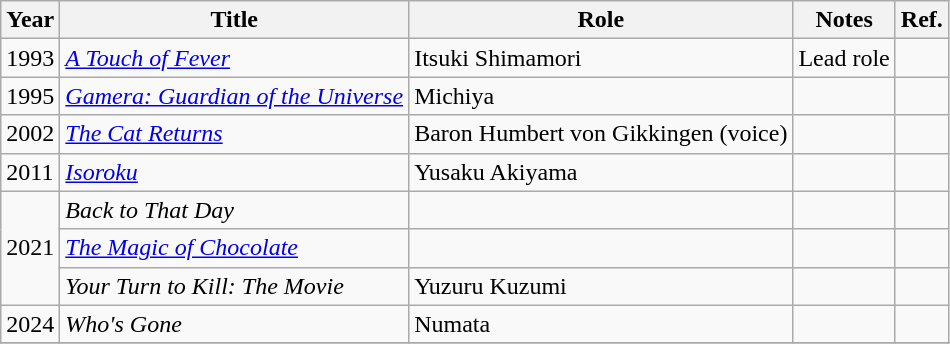<table class="wikitable">
<tr>
<th>Year</th>
<th>Title</th>
<th>Role</th>
<th>Notes</th>
<th>Ref.</th>
</tr>
<tr>
<td>1993</td>
<td><em><a href='#'>A Touch of Fever</a></em></td>
<td>Itsuki Shimamori</td>
<td>Lead role</td>
<td></td>
</tr>
<tr>
<td>1995</td>
<td><em><a href='#'>Gamera: Guardian of the Universe</a></em></td>
<td>Michiya</td>
<td></td>
<td></td>
</tr>
<tr>
<td>2002</td>
<td><em><a href='#'>The Cat Returns</a></em></td>
<td>Baron Humbert von Gikkingen (voice)</td>
<td></td>
<td></td>
</tr>
<tr>
<td>2011</td>
<td><em><a href='#'>Isoroku</a></em></td>
<td>Yusaku Akiyama</td>
<td></td>
<td></td>
</tr>
<tr>
<td rowspan="3">2021</td>
<td><em>Back to That Day</em></td>
<td></td>
<td></td>
<td></td>
</tr>
<tr>
<td><em><a href='#'>The Magic of Chocolate</a></em></td>
<td></td>
<td></td>
<td></td>
</tr>
<tr>
<td><em>Your Turn to Kill: The Movie</em></td>
<td>Yuzuru Kuzumi</td>
<td></td>
<td></td>
</tr>
<tr>
<td>2024</td>
<td><em>Who's Gone</em></td>
<td>Numata</td>
<td></td>
<td></td>
</tr>
<tr>
</tr>
</table>
